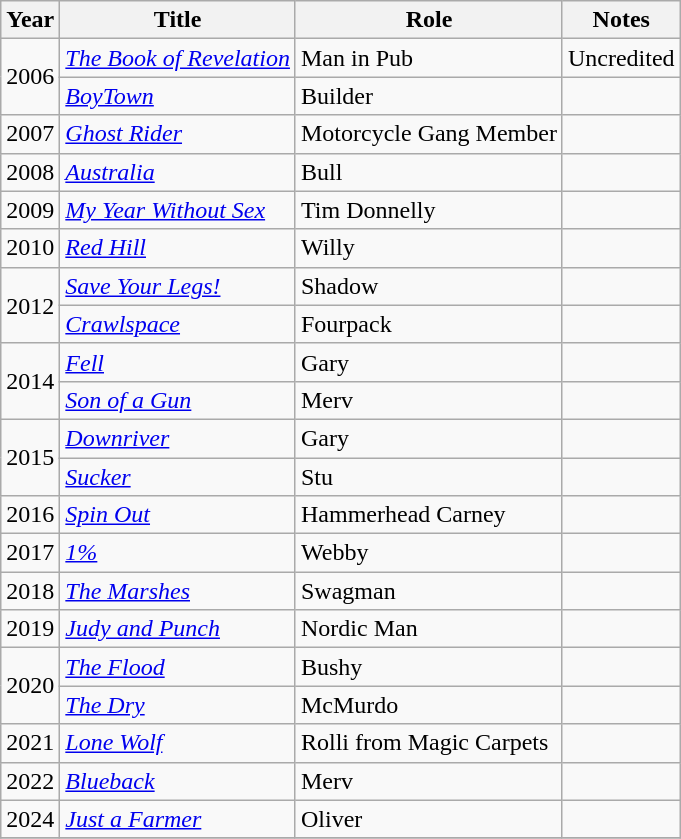<table class="wikitable sortable">
<tr>
<th>Year</th>
<th>Title</th>
<th>Role</th>
<th class="unsortable">Notes</th>
</tr>
<tr>
<td rowspan="2">2006</td>
<td><em><a href='#'>The Book of Revelation</a></em></td>
<td>Man in Pub</td>
<td>Uncredited</td>
</tr>
<tr>
<td><em><a href='#'>BoyTown</a></em></td>
<td>Builder</td>
<td></td>
</tr>
<tr>
<td>2007</td>
<td><em><a href='#'>Ghost Rider</a></em></td>
<td>Motorcycle Gang Member</td>
<td></td>
</tr>
<tr>
<td>2008</td>
<td><em><a href='#'>Australia</a></em></td>
<td>Bull</td>
<td></td>
</tr>
<tr>
<td>2009</td>
<td><em><a href='#'>My Year Without Sex</a></em></td>
<td>Tim Donnelly</td>
<td></td>
</tr>
<tr>
<td>2010</td>
<td><em><a href='#'>Red Hill</a></em></td>
<td>Willy</td>
<td></td>
</tr>
<tr>
<td rowspan="2">2012</td>
<td><em><a href='#'>Save Your Legs!</a></em></td>
<td>Shadow</td>
<td></td>
</tr>
<tr>
<td><em><a href='#'>Crawlspace</a></em></td>
<td>Fourpack</td>
<td></td>
</tr>
<tr>
<td rowspan="2">2014</td>
<td><em><a href='#'>Fell</a></em></td>
<td>Gary</td>
<td></td>
</tr>
<tr>
<td><em><a href='#'>Son of a Gun</a></em></td>
<td>Merv</td>
<td></td>
</tr>
<tr>
<td rowspan="2">2015</td>
<td><em><a href='#'>Downriver</a></em></td>
<td>Gary</td>
<td></td>
</tr>
<tr>
<td><em><a href='#'>Sucker</a></em></td>
<td>Stu</td>
<td></td>
</tr>
<tr>
<td>2016</td>
<td><em><a href='#'>Spin Out</a></em></td>
<td>Hammerhead Carney</td>
<td></td>
</tr>
<tr>
<td>2017</td>
<td><em><a href='#'>1%</a></em></td>
<td>Webby</td>
<td></td>
</tr>
<tr>
<td>2018</td>
<td><em><a href='#'>The Marshes</a></em></td>
<td>Swagman</td>
<td></td>
</tr>
<tr>
<td>2019</td>
<td><em><a href='#'>Judy and Punch</a></em></td>
<td>Nordic Man</td>
<td></td>
</tr>
<tr>
<td rowspan="2">2020</td>
<td><em><a href='#'>The Flood</a></em></td>
<td>Bushy</td>
<td></td>
</tr>
<tr>
<td><em><a href='#'>The Dry</a></em></td>
<td>McMurdo</td>
<td></td>
</tr>
<tr>
<td>2021</td>
<td><em><a href='#'>Lone Wolf</a></em></td>
<td>Rolli from Magic Carpets</td>
<td></td>
</tr>
<tr>
<td>2022</td>
<td><em><a href='#'>Blueback</a></em></td>
<td>Merv</td>
<td></td>
</tr>
<tr>
<td>2024</td>
<td><em><a href='#'>Just a Farmer </a></em></td>
<td>Oliver</td>
<td></td>
</tr>
<tr>
</tr>
</table>
